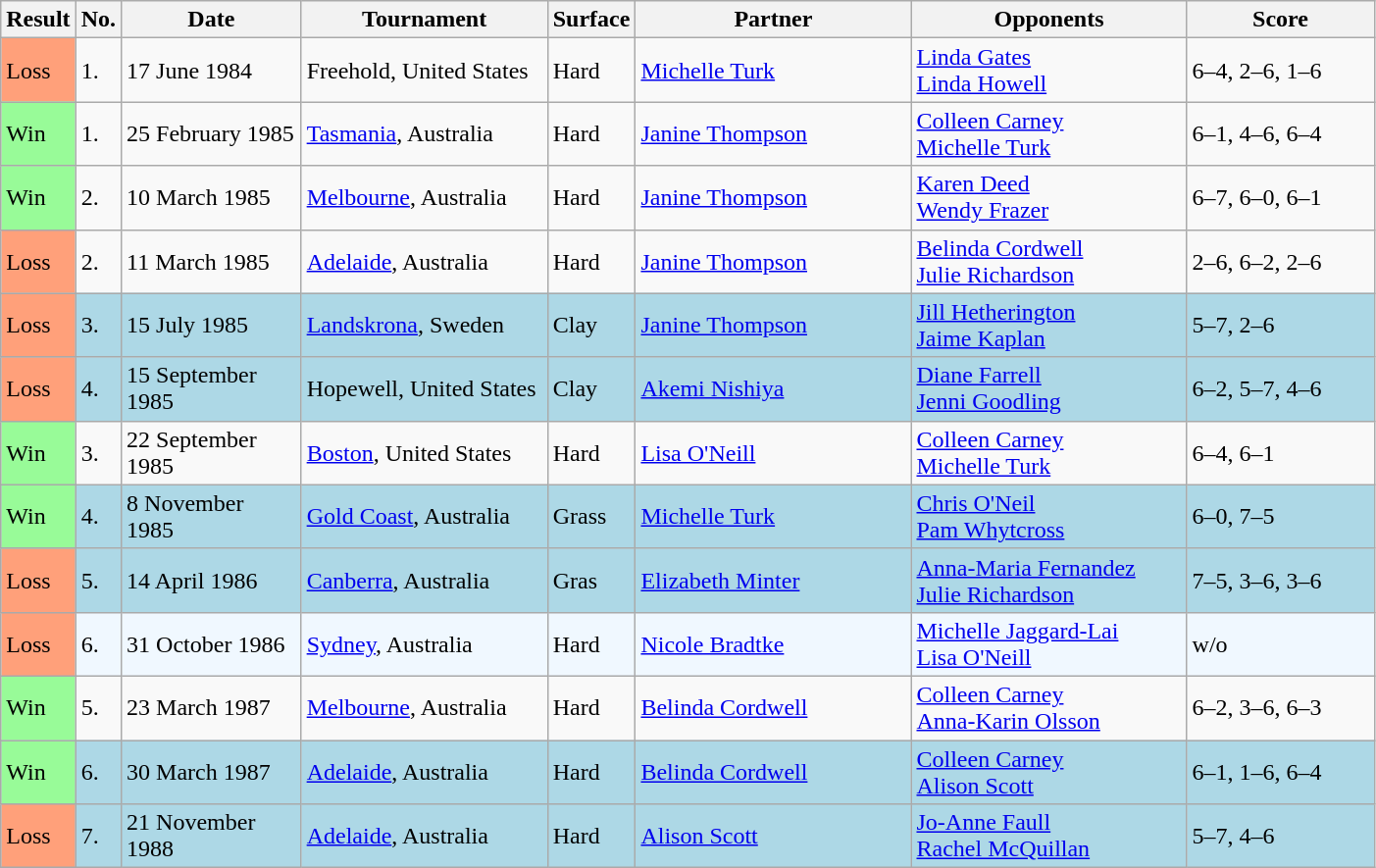<table class="sortable wikitable">
<tr>
<th>Result</th>
<th style="width:20px">No.</th>
<th style="width:115px">Date</th>
<th style="width:160px">Tournament</th>
<th style="width:50px">Surface</th>
<th style="width:180px">Partner</th>
<th style="width:180px">Opponents</th>
<th style="width:120px" class="unsortable">Score</th>
</tr>
<tr>
<td style="background:#ffa07a;">Loss</td>
<td>1.</td>
<td>17 June 1984</td>
<td>Freehold, United States</td>
<td>Hard</td>
<td> <a href='#'>Michelle Turk</a></td>
<td> <a href='#'>Linda Gates</a> <br>  <a href='#'>Linda Howell</a></td>
<td>6–4, 2–6, 1–6</td>
</tr>
<tr>
<td style="background:#98fb98;">Win</td>
<td>1.</td>
<td>25 February 1985</td>
<td><a href='#'>Tasmania</a>, Australia</td>
<td>Hard</td>
<td> <a href='#'>Janine Thompson</a></td>
<td> <a href='#'>Colleen Carney</a><br> <a href='#'>Michelle Turk</a></td>
<td>6–1, 4–6, 6–4</td>
</tr>
<tr>
<td style="background:#98fb98;">Win</td>
<td>2.</td>
<td>10 March 1985</td>
<td><a href='#'>Melbourne</a>, Australia</td>
<td>Hard</td>
<td> <a href='#'>Janine Thompson</a></td>
<td> <a href='#'>Karen Deed</a><br> <a href='#'>Wendy Frazer</a></td>
<td>6–7, 6–0, 6–1</td>
</tr>
<tr>
<td style="background:#ffa07a;">Loss</td>
<td>2.</td>
<td>11 March 1985</td>
<td><a href='#'>Adelaide</a>, Australia</td>
<td>Hard</td>
<td> <a href='#'>Janine Thompson</a></td>
<td> <a href='#'>Belinda Cordwell</a> <br>  <a href='#'>Julie Richardson</a></td>
<td>2–6, 6–2, 2–6</td>
</tr>
<tr bgcolor=lightblue>
<td style="background:#ffa07a;">Loss</td>
<td>3.</td>
<td>15 July 1985</td>
<td><a href='#'>Landskrona</a>, Sweden</td>
<td>Clay</td>
<td> <a href='#'>Janine Thompson</a></td>
<td> <a href='#'>Jill Hetherington</a><br>  <a href='#'>Jaime Kaplan</a></td>
<td>5–7, 2–6</td>
</tr>
<tr bgcolor="lightblue">
<td style="background:#ffa07a;">Loss</td>
<td>4.</td>
<td>15 September 1985</td>
<td>Hopewell, United States</td>
<td>Clay</td>
<td> <a href='#'>Akemi Nishiya</a></td>
<td> <a href='#'>Diane Farrell</a> <br>  <a href='#'>Jenni Goodling</a></td>
<td>6–2, 5–7, 4–6</td>
</tr>
<tr>
<td style="background:#98fb98;">Win</td>
<td>3.</td>
<td>22 September 1985</td>
<td><a href='#'>Boston</a>, United States</td>
<td>Hard</td>
<td> <a href='#'>Lisa O'Neill</a></td>
<td> <a href='#'>Colleen Carney</a> <br>  <a href='#'>Michelle Turk</a></td>
<td>6–4, 6–1</td>
</tr>
<tr bgcolor="lightblue">
<td style="background:#98fb98;">Win</td>
<td>4.</td>
<td>8 November 1985</td>
<td><a href='#'>Gold Coast</a>, Australia</td>
<td>Grass</td>
<td> <a href='#'>Michelle Turk</a></td>
<td> <a href='#'>Chris O'Neil</a> <br>  <a href='#'>Pam Whytcross</a></td>
<td>6–0, 7–5</td>
</tr>
<tr style="background:lightblue;">
<td style="background:#ffa07a;">Loss</td>
<td>5.</td>
<td>14 April 1986</td>
<td><a href='#'>Canberra</a>, Australia</td>
<td>Gras</td>
<td> <a href='#'>Elizabeth Minter</a></td>
<td> <a href='#'>Anna-Maria Fernandez</a> <br>  <a href='#'>Julie Richardson</a></td>
<td>7–5, 3–6, 3–6</td>
</tr>
<tr style="background:#f0f8ff;">
<td style="background:#ffa07a;">Loss</td>
<td>6.</td>
<td>31 October 1986</td>
<td><a href='#'>Sydney</a>, Australia</td>
<td>Hard</td>
<td> <a href='#'>Nicole Bradtke</a></td>
<td> <a href='#'>Michelle Jaggard-Lai</a>  <br>  <a href='#'>Lisa O'Neill</a></td>
<td>w/o</td>
</tr>
<tr>
<td style="background:#98fb98;">Win</td>
<td>5.</td>
<td>23 March 1987</td>
<td><a href='#'>Melbourne</a>, Australia</td>
<td>Hard</td>
<td> <a href='#'>Belinda Cordwell</a></td>
<td> <a href='#'>Colleen Carney</a> <br>  <a href='#'>Anna-Karin Olsson</a></td>
<td>6–2, 3–6, 6–3</td>
</tr>
<tr style="background:lightblue;">
<td style="background:#98fb98;">Win</td>
<td>6.</td>
<td>30 March 1987</td>
<td><a href='#'>Adelaide</a>, Australia</td>
<td>Hard</td>
<td> <a href='#'>Belinda Cordwell</a></td>
<td> <a href='#'>Colleen Carney</a> <br>  <a href='#'>Alison Scott</a></td>
<td>6–1, 1–6, 6–4</td>
</tr>
<tr style="background:lightblue;">
<td style="background:#ffa07a;">Loss</td>
<td>7.</td>
<td>21 November 1988</td>
<td><a href='#'>Adelaide</a>, Australia</td>
<td>Hard</td>
<td> <a href='#'>Alison Scott</a></td>
<td> <a href='#'>Jo-Anne Faull</a> <br>  <a href='#'>Rachel McQuillan</a></td>
<td>5–7, 4–6</td>
</tr>
</table>
